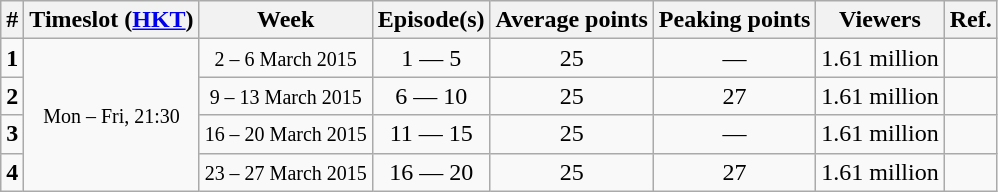<table class="wikitable" style="text-align:center;">
<tr>
<th>#</th>
<th>Timeslot (<a href='#'>HKT</a>)</th>
<th>Week</th>
<th>Episode(s)</th>
<th>Average points</th>
<th>Peaking points</th>
<th>Viewers</th>
<th>Ref.</th>
</tr>
<tr>
<td><strong>1</strong></td>
<td rowspan="4"><small>Mon – Fri, 21:30</small></td>
<td><small>2 – 6 March 2015</small></td>
<td>1 — 5</td>
<td>25</td>
<td>—</td>
<td>1.61 million</td>
<td></td>
</tr>
<tr>
<td><strong>2</strong></td>
<td><small>9 – 13 March 2015</small></td>
<td>6 — 10</td>
<td>25</td>
<td>27</td>
<td>1.61 million</td>
<td></td>
</tr>
<tr>
<td><strong>3</strong></td>
<td><small>16 – 20 March 2015</small></td>
<td>11 — 15</td>
<td>25</td>
<td>—</td>
<td>1.61 million</td>
<td></td>
</tr>
<tr>
<td><strong>4</strong></td>
<td><small>23 – 27 March 2015</small></td>
<td>16 — 20</td>
<td>25</td>
<td>27</td>
<td>1.61 million</td>
<td></td>
</tr>
</table>
